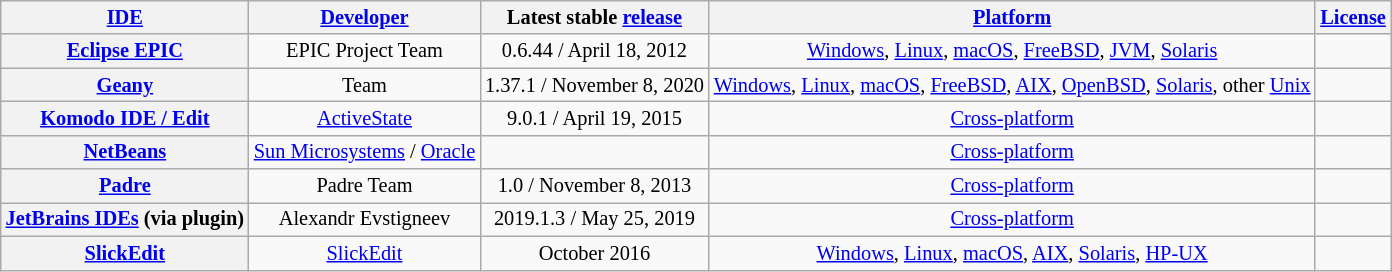<table class="wikitable sortable sort-under" style="font-size: 85%; text-align: center; width: auto;">
<tr>
<th><a href='#'>IDE</a></th>
<th><a href='#'>Developer</a></th>
<th>Latest stable <a href='#'>release</a></th>
<th><a href='#'>Platform</a></th>
<th><a href='#'>License</a></th>
</tr>
<tr>
<th><a href='#'>Eclipse EPIC</a></th>
<td>EPIC Project Team</td>
<td>0.6.44 / April 18, 2012</td>
<td><a href='#'>Windows</a>, <a href='#'>Linux</a>, <a href='#'>macOS</a>, <a href='#'>FreeBSD</a>, <a href='#'>JVM</a>, <a href='#'>Solaris</a></td>
<td></td>
</tr>
<tr>
<th><a href='#'>Geany</a></th>
<td>Team</td>
<td>1.37.1 / November 8, 2020</td>
<td><a href='#'>Windows</a>, <a href='#'>Linux</a>, <a href='#'>macOS</a>, <a href='#'>FreeBSD</a>, <a href='#'>AIX</a>, <a href='#'>OpenBSD</a>, <a href='#'>Solaris</a>, other <a href='#'>Unix</a></td>
<td></td>
</tr>
<tr>
<th><a href='#'>Komodo IDE / Edit</a></th>
<td><a href='#'>ActiveState</a></td>
<td>9.0.1 / April 19, 2015</td>
<td><a href='#'>Cross-platform</a></td>
<td></td>
</tr>
<tr>
<th><a href='#'>NetBeans</a></th>
<td><a href='#'>Sun Microsystems</a> / <a href='#'>Oracle</a></td>
<td></td>
<td><a href='#'>Cross-platform</a></td>
<td></td>
</tr>
<tr>
<th><a href='#'>Padre</a></th>
<td>Padre Team</td>
<td>1.0 / November 8, 2013</td>
<td><a href='#'>Cross-platform</a></td>
<td></td>
</tr>
<tr>
<th><a href='#'>JetBrains IDEs</a> (via plugin)</th>
<td>Alexandr Evstigneev</td>
<td>2019.1.3 / May 25, 2019</td>
<td><a href='#'>Cross-platform</a></td>
<td></td>
</tr>
<tr>
<th><a href='#'>SlickEdit</a></th>
<td><a href='#'>SlickEdit</a></td>
<td>October 2016</td>
<td><a href='#'>Windows</a>, <a href='#'>Linux</a>, <a href='#'>macOS</a>, <a href='#'>AIX</a>, <a href='#'>Solaris</a>, <a href='#'>HP-UX</a></td>
<td></td>
</tr>
</table>
